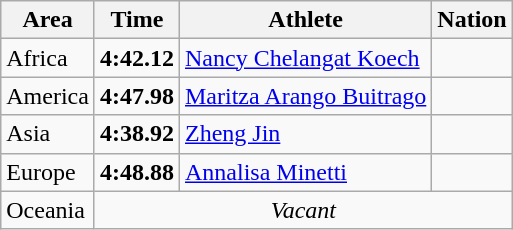<table class="wikitable">
<tr>
<th>Area</th>
<th>Time</th>
<th>Athlete</th>
<th>Nation</th>
</tr>
<tr>
<td>Africa</td>
<td><strong>4:42.12</strong></td>
<td><a href='#'>Nancy Chelangat Koech</a></td>
<td></td>
</tr>
<tr>
<td>America</td>
<td><strong>4:47.98</strong></td>
<td><a href='#'>Maritza Arango Buitrago</a></td>
<td></td>
</tr>
<tr>
<td>Asia</td>
<td><strong>4:38.92</strong> </td>
<td><a href='#'>Zheng Jin</a></td>
<td></td>
</tr>
<tr>
<td>Europe</td>
<td><strong>4:48.88</strong></td>
<td><a href='#'>Annalisa Minetti</a></td>
<td></td>
</tr>
<tr>
<td>Oceania</td>
<td colspan="3" align="center"><em>Vacant</em></td>
</tr>
</table>
